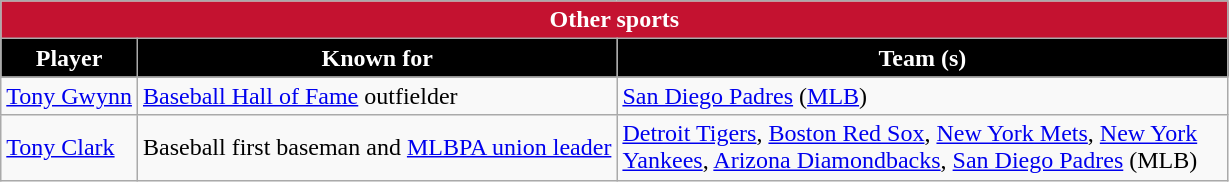<table class="wikitable" style="float:left; margin-right:1em">
<tr>
<th style="background:#C41230; color:white;" colspan=6>Other sports</th>
</tr>
<tr>
<th style="background:black;color:white;">Player</th>
<th style="background:black;color:white;">Known for</th>
<th style="background:black;color:white;" width=400px>Team (s)</th>
</tr>
<tr>
<td><a href='#'>Tony Gwynn</a></td>
<td><a href='#'>Baseball Hall of Fame</a> outfielder</td>
<td><a href='#'>San Diego Padres</a> (<a href='#'>MLB</a>)</td>
</tr>
<tr>
<td><a href='#'>Tony Clark</a></td>
<td>Baseball first baseman and <a href='#'>MLBPA union leader</a></td>
<td><a href='#'>Detroit Tigers</a>, <a href='#'>Boston Red Sox</a>, <a href='#'>New York Mets</a>, <a href='#'>New York Yankees</a>, <a href='#'>Arizona Diamondbacks</a>, <a href='#'>San Diego Padres</a> (MLB)</td>
</tr>
</table>
